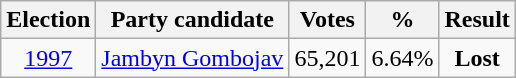<table class=wikitable style=text-align:center>
<tr>
<th>Election</th>
<th>Party candidate</th>
<th><strong>Votes</strong></th>
<th><strong>%</strong></th>
<th>Result</th>
</tr>
<tr>
<td><a href='#'>1997</a></td>
<td><a href='#'>Jambyn Gombojav</a></td>
<td>65,201</td>
<td>6.64%</td>
<td><strong>Lost</strong> </td>
</tr>
</table>
